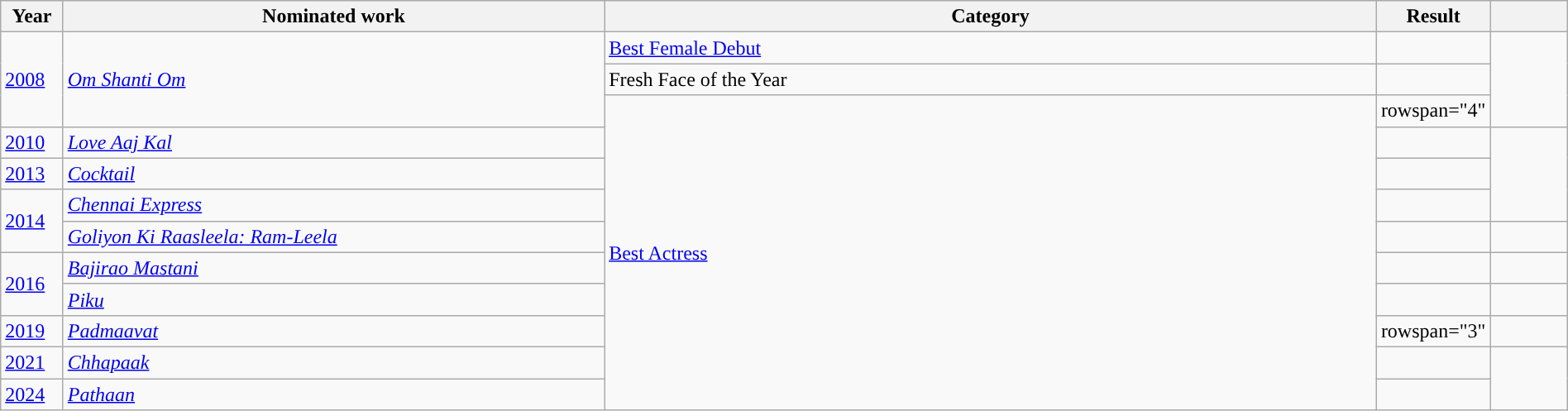<table class="wikitable" style="width:100%;">
<tr>
<th scope="col" style="width:4%;">Year</th>
<th scope="col" style="width:35%;">Nominated work</th>
<th scope="col" style="width:50%;">Category</th>
<th scope="col" style="width:6%;">Result</th>
<th scope="col" style="width:5%;"></th>
</tr>
<tr>
<td rowspan="3"><a href='#'>2008</a></td>
<td rowspan="3"><em><a href='#'>Om Shanti Om</a></em></td>
<td><a href='#'>Best Female Debut</a></td>
<td></td>
<td style="text-align:center;" rowspan="3"></td>
</tr>
<tr>
<td>Fresh Face of the Year</td>
<td></td>
</tr>
<tr>
<td rowspan="11"><a href='#'>Best Actress</a></td>
<td>rowspan="4" </td>
</tr>
<tr>
<td><a href='#'>2010</a></td>
<td><em><a href='#'>Love Aaj Kal</a></em></td>
<td style="text-align:center;"></td>
</tr>
<tr>
<td><a href='#'>2013</a></td>
<td><em><a href='#'>Cocktail</a></em></td>
<td style="text-align:center;"></td>
</tr>
<tr>
<td rowspan="2"><a href='#'>2014</a></td>
<td><em><a href='#'>Chennai Express</a></em></td>
<td style="text-align:center;"></td>
</tr>
<tr>
<td><em><a href='#'>Goliyon Ki Raasleela: Ram-Leela</a></em></td>
<td></td>
<td style="text-align:center;"></td>
</tr>
<tr>
<td rowspan="2"><a href='#'>2016</a></td>
<td><em><a href='#'>Bajirao Mastani</a></em></td>
<td></td>
<td style="text-align:center;"></td>
</tr>
<tr>
<td><em><a href='#'>Piku</a></em></td>
<td></td>
<td style="text-align:center;"></td>
</tr>
<tr>
<td><a href='#'>2019</a></td>
<td><em><a href='#'>Padmaavat</a></em></td>
<td>rowspan="3" </td>
<td style="text-align:center;"></td>
</tr>
<tr>
<td><a href='#'>2021</a></td>
<td><em><a href='#'>Chhapaak</a></em></td>
<td style="text-align:center;"></td>
</tr>
<tr>
<td><a href='#'>2024</a></td>
<td><a href='#'><em>Pathaan</em></a></td>
<td style="text-align:center;"></td>
</tr>
</table>
